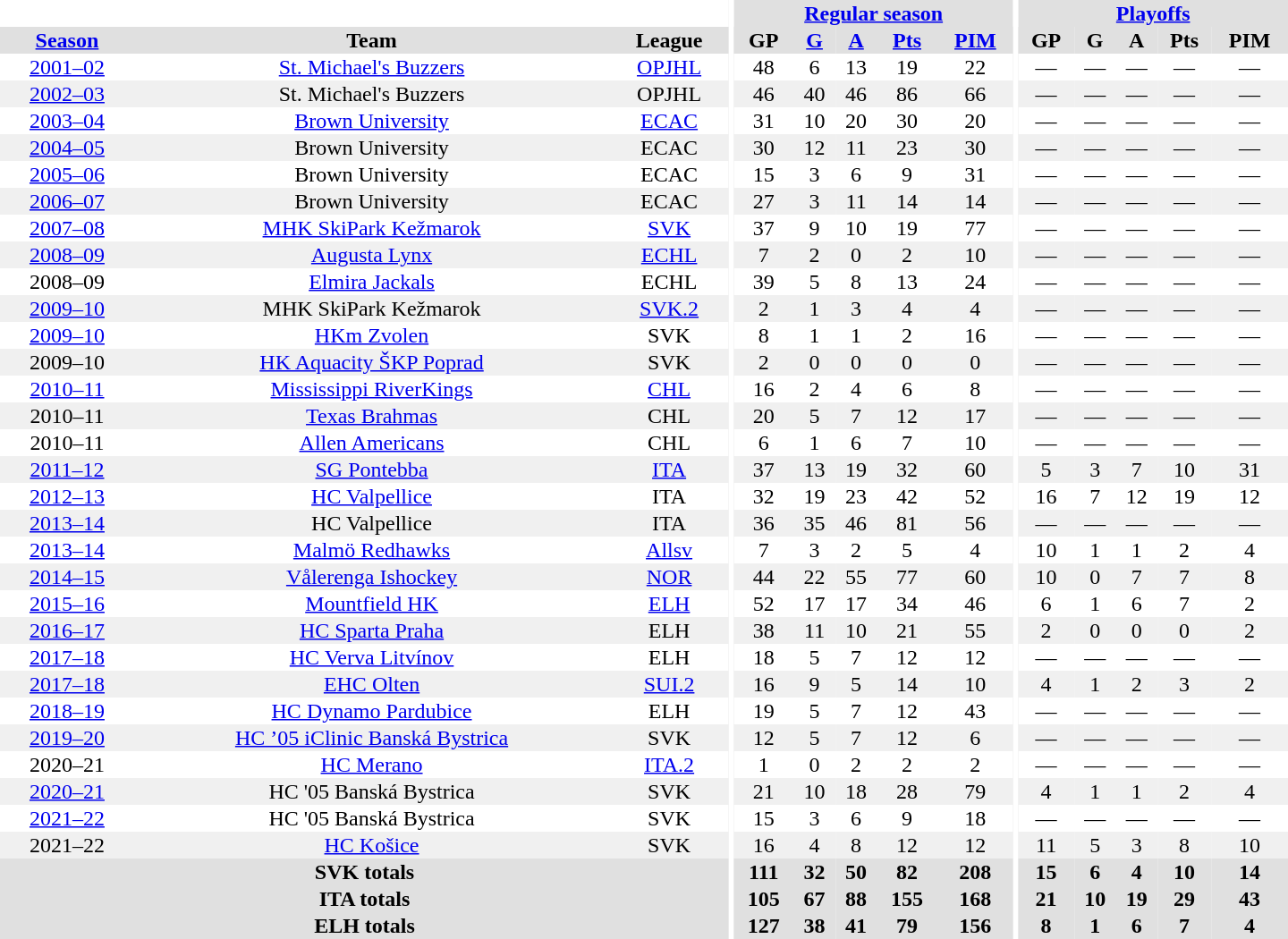<table border="0" cellpadding="1" cellspacing="0" style="text-align:center; width:60em">
<tr bgcolor="#e0e0e0">
<th colspan="3" bgcolor="#ffffff"></th>
<th rowspan="99" bgcolor="#ffffff"></th>
<th colspan="5"><a href='#'>Regular season</a></th>
<th rowspan="99" bgcolor="#ffffff"></th>
<th colspan="5"><a href='#'>Playoffs</a></th>
</tr>
<tr bgcolor="#e0e0e0">
<th><a href='#'>Season</a></th>
<th>Team</th>
<th>League</th>
<th>GP</th>
<th><a href='#'>G</a></th>
<th><a href='#'>A</a></th>
<th><a href='#'>Pts</a></th>
<th><a href='#'>PIM</a></th>
<th>GP</th>
<th>G</th>
<th>A</th>
<th>Pts</th>
<th>PIM</th>
</tr>
<tr>
<td><a href='#'>2001–02</a></td>
<td><a href='#'>St. Michael's Buzzers</a></td>
<td><a href='#'>OPJHL</a></td>
<td>48</td>
<td>6</td>
<td>13</td>
<td>19</td>
<td>22</td>
<td>—</td>
<td>—</td>
<td>—</td>
<td>—</td>
<td>—</td>
</tr>
<tr bgcolor="#f0f0f0">
<td><a href='#'>2002–03</a></td>
<td>St. Michael's Buzzers</td>
<td>OPJHL</td>
<td>46</td>
<td>40</td>
<td>46</td>
<td>86</td>
<td>66</td>
<td>—</td>
<td>—</td>
<td>—</td>
<td>—</td>
<td>—</td>
</tr>
<tr>
<td><a href='#'>2003–04</a></td>
<td><a href='#'>Brown University</a></td>
<td><a href='#'>ECAC</a></td>
<td>31</td>
<td>10</td>
<td>20</td>
<td>30</td>
<td>20</td>
<td>—</td>
<td>—</td>
<td>—</td>
<td>—</td>
<td>—</td>
</tr>
<tr bgcolor="#f0f0f0">
<td><a href='#'>2004–05</a></td>
<td>Brown University</td>
<td>ECAC</td>
<td>30</td>
<td>12</td>
<td>11</td>
<td>23</td>
<td>30</td>
<td>—</td>
<td>—</td>
<td>—</td>
<td>—</td>
<td>—</td>
</tr>
<tr>
<td><a href='#'>2005–06</a></td>
<td>Brown University</td>
<td>ECAC</td>
<td>15</td>
<td>3</td>
<td>6</td>
<td>9</td>
<td>31</td>
<td>—</td>
<td>—</td>
<td>—</td>
<td>—</td>
<td>—</td>
</tr>
<tr bgcolor="#f0f0f0">
<td><a href='#'>2006–07</a></td>
<td>Brown University</td>
<td>ECAC</td>
<td>27</td>
<td>3</td>
<td>11</td>
<td>14</td>
<td>14</td>
<td>—</td>
<td>—</td>
<td>—</td>
<td>—</td>
<td>—</td>
</tr>
<tr>
<td><a href='#'>2007–08</a></td>
<td><a href='#'>MHK SkiPark Kežmarok</a></td>
<td><a href='#'>SVK</a></td>
<td>37</td>
<td>9</td>
<td>10</td>
<td>19</td>
<td>77</td>
<td>—</td>
<td>—</td>
<td>—</td>
<td>—</td>
<td>—</td>
</tr>
<tr bgcolor="#f0f0f0">
<td><a href='#'>2008–09</a></td>
<td><a href='#'>Augusta Lynx</a></td>
<td><a href='#'>ECHL</a></td>
<td>7</td>
<td>2</td>
<td>0</td>
<td>2</td>
<td>10</td>
<td>—</td>
<td>—</td>
<td>—</td>
<td>—</td>
<td>—</td>
</tr>
<tr>
<td>2008–09</td>
<td><a href='#'>Elmira Jackals</a></td>
<td>ECHL</td>
<td>39</td>
<td>5</td>
<td>8</td>
<td>13</td>
<td>24</td>
<td>—</td>
<td>—</td>
<td>—</td>
<td>—</td>
<td>—</td>
</tr>
<tr bgcolor="#f0f0f0">
<td><a href='#'>2009–10</a></td>
<td>MHK SkiPark Kežmarok</td>
<td><a href='#'>SVK.2</a></td>
<td>2</td>
<td>1</td>
<td>3</td>
<td>4</td>
<td>4</td>
<td>—</td>
<td>—</td>
<td>—</td>
<td>—</td>
<td>—</td>
</tr>
<tr>
<td><a href='#'>2009–10</a></td>
<td><a href='#'>HKm Zvolen</a></td>
<td>SVK</td>
<td>8</td>
<td>1</td>
<td>1</td>
<td>2</td>
<td>16</td>
<td>—</td>
<td>—</td>
<td>—</td>
<td>—</td>
<td>—</td>
</tr>
<tr bgcolor="#f0f0f0">
<td>2009–10</td>
<td><a href='#'>HK Aquacity ŠKP Poprad</a></td>
<td>SVK</td>
<td>2</td>
<td>0</td>
<td>0</td>
<td>0</td>
<td>0</td>
<td>—</td>
<td>—</td>
<td>—</td>
<td>—</td>
<td>—</td>
</tr>
<tr>
<td><a href='#'>2010–11</a></td>
<td><a href='#'>Mississippi RiverKings</a></td>
<td><a href='#'>CHL</a></td>
<td>16</td>
<td>2</td>
<td>4</td>
<td>6</td>
<td>8</td>
<td>—</td>
<td>—</td>
<td>—</td>
<td>—</td>
<td>—</td>
</tr>
<tr bgcolor="#f0f0f0">
<td>2010–11</td>
<td><a href='#'>Texas Brahmas</a></td>
<td>CHL</td>
<td>20</td>
<td>5</td>
<td>7</td>
<td>12</td>
<td>17</td>
<td>—</td>
<td>—</td>
<td>—</td>
<td>—</td>
<td>—</td>
</tr>
<tr>
<td>2010–11</td>
<td><a href='#'>Allen Americans</a></td>
<td>CHL</td>
<td>6</td>
<td>1</td>
<td>6</td>
<td>7</td>
<td>10</td>
<td>—</td>
<td>—</td>
<td>—</td>
<td>—</td>
<td>—</td>
</tr>
<tr bgcolor="#f0f0f0">
<td><a href='#'>2011–12</a></td>
<td><a href='#'>SG Pontebba</a></td>
<td><a href='#'>ITA</a></td>
<td>37</td>
<td>13</td>
<td>19</td>
<td>32</td>
<td>60</td>
<td>5</td>
<td>3</td>
<td>7</td>
<td>10</td>
<td>31</td>
</tr>
<tr>
<td><a href='#'>2012–13</a></td>
<td><a href='#'>HC Valpellice</a></td>
<td>ITA</td>
<td>32</td>
<td>19</td>
<td>23</td>
<td>42</td>
<td>52</td>
<td>16</td>
<td>7</td>
<td>12</td>
<td>19</td>
<td>12</td>
</tr>
<tr bgcolor="#f0f0f0">
<td><a href='#'>2013–14</a></td>
<td>HC Valpellice</td>
<td>ITA</td>
<td>36</td>
<td>35</td>
<td>46</td>
<td>81</td>
<td>56</td>
<td>—</td>
<td>—</td>
<td>—</td>
<td>—</td>
<td>—</td>
</tr>
<tr>
<td><a href='#'>2013–14</a></td>
<td><a href='#'>Malmö Redhawks</a></td>
<td><a href='#'>Allsv</a></td>
<td>7</td>
<td>3</td>
<td>2</td>
<td>5</td>
<td>4</td>
<td>10</td>
<td>1</td>
<td>1</td>
<td>2</td>
<td>4</td>
</tr>
<tr bgcolor="#f0f0f0">
<td><a href='#'>2014–15</a></td>
<td><a href='#'>Vålerenga Ishockey</a></td>
<td><a href='#'>NOR</a></td>
<td>44</td>
<td>22</td>
<td>55</td>
<td>77</td>
<td>60</td>
<td>10</td>
<td>0</td>
<td>7</td>
<td>7</td>
<td>8</td>
</tr>
<tr>
<td><a href='#'>2015–16</a></td>
<td><a href='#'>Mountfield HK</a></td>
<td><a href='#'>ELH</a></td>
<td>52</td>
<td>17</td>
<td>17</td>
<td>34</td>
<td>46</td>
<td>6</td>
<td>1</td>
<td>6</td>
<td>7</td>
<td>2</td>
</tr>
<tr bgcolor="#f0f0f0">
<td><a href='#'>2016–17</a></td>
<td><a href='#'>HC Sparta Praha</a></td>
<td>ELH</td>
<td>38</td>
<td>11</td>
<td>10</td>
<td>21</td>
<td>55</td>
<td>2</td>
<td>0</td>
<td>0</td>
<td>0</td>
<td>2</td>
</tr>
<tr>
<td><a href='#'>2017–18</a></td>
<td><a href='#'>HC Verva Litvínov</a></td>
<td>ELH</td>
<td>18</td>
<td>5</td>
<td>7</td>
<td>12</td>
<td>12</td>
<td>—</td>
<td>—</td>
<td>—</td>
<td>—</td>
<td>—</td>
</tr>
<tr bgcolor="#f0f0f0">
<td><a href='#'>2017–18</a></td>
<td><a href='#'>EHC Olten</a></td>
<td><a href='#'>SUI.2</a></td>
<td>16</td>
<td>9</td>
<td>5</td>
<td>14</td>
<td>10</td>
<td>4</td>
<td>1</td>
<td>2</td>
<td>3</td>
<td>2</td>
</tr>
<tr>
<td><a href='#'>2018–19</a></td>
<td><a href='#'>HC Dynamo Pardubice</a></td>
<td>ELH</td>
<td>19</td>
<td>5</td>
<td>7</td>
<td>12</td>
<td>43</td>
<td>—</td>
<td>—</td>
<td>—</td>
<td>—</td>
<td>—</td>
</tr>
<tr bgcolor="#f0f0f0">
<td><a href='#'>2019–20</a></td>
<td><a href='#'>HC ’05 iClinic Banská Bystrica</a></td>
<td>SVK</td>
<td>12</td>
<td>5</td>
<td>7</td>
<td>12</td>
<td>6</td>
<td>—</td>
<td>—</td>
<td>—</td>
<td>—</td>
<td>—</td>
</tr>
<tr>
<td>2020–21</td>
<td><a href='#'>HC Merano</a></td>
<td><a href='#'>ITA.2</a></td>
<td>1</td>
<td>0</td>
<td>2</td>
<td>2</td>
<td>2</td>
<td>—</td>
<td>—</td>
<td>—</td>
<td>—</td>
<td>—</td>
</tr>
<tr bgcolor="#f0f0f0">
<td><a href='#'>2020–21</a></td>
<td>HC '05 Banská Bystrica</td>
<td>SVK</td>
<td>21</td>
<td>10</td>
<td>18</td>
<td>28</td>
<td>79</td>
<td>4</td>
<td>1</td>
<td>1</td>
<td>2</td>
<td>4</td>
</tr>
<tr>
<td><a href='#'>2021–22</a></td>
<td>HC '05 Banská Bystrica</td>
<td>SVK</td>
<td>15</td>
<td>3</td>
<td>6</td>
<td>9</td>
<td>18</td>
<td>—</td>
<td>—</td>
<td>—</td>
<td>—</td>
<td>—</td>
</tr>
<tr bgcolor="#f0f0f0">
<td>2021–22</td>
<td><a href='#'>HC Košice</a></td>
<td>SVK</td>
<td>16</td>
<td>4</td>
<td>8</td>
<td>12</td>
<td>12</td>
<td>11</td>
<td>5</td>
<td>3</td>
<td>8</td>
<td>10</td>
</tr>
<tr bgcolor="#e0e0e0">
<th colspan="3">SVK totals</th>
<th>111</th>
<th>32</th>
<th>50</th>
<th>82</th>
<th>208</th>
<th>15</th>
<th>6</th>
<th>4</th>
<th>10</th>
<th>14</th>
</tr>
<tr bgcolor="#e0e0e0">
<th colspan="3">ITA totals</th>
<th>105</th>
<th>67</th>
<th>88</th>
<th>155</th>
<th>168</th>
<th>21</th>
<th>10</th>
<th>19</th>
<th>29</th>
<th>43</th>
</tr>
<tr bgcolor="#e0e0e0">
<th colspan="3">ELH totals</th>
<th>127</th>
<th>38</th>
<th>41</th>
<th>79</th>
<th>156</th>
<th>8</th>
<th>1</th>
<th>6</th>
<th>7</th>
<th>4</th>
</tr>
</table>
